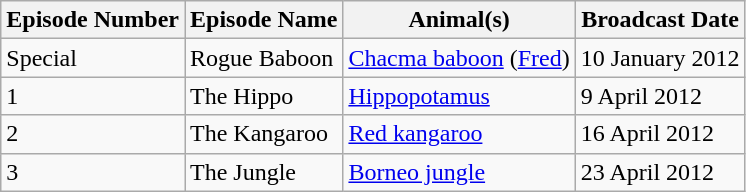<table class="wikitable">
<tr>
<th>Episode Number</th>
<th>Episode Name</th>
<th>Animal(s)</th>
<th>Broadcast Date</th>
</tr>
<tr>
<td>Special</td>
<td>Rogue Baboon</td>
<td><a href='#'>Chacma baboon</a> (<a href='#'>Fred</a>)</td>
<td>10 January 2012</td>
</tr>
<tr>
<td>1</td>
<td>The Hippo</td>
<td><a href='#'>Hippopotamus</a></td>
<td>9 April 2012</td>
</tr>
<tr>
<td>2</td>
<td>The Kangaroo</td>
<td><a href='#'>Red kangaroo</a></td>
<td>16 April 2012</td>
</tr>
<tr>
<td>3</td>
<td>The Jungle</td>
<td><a href='#'>Borneo jungle</a></td>
<td>23 April 2012</td>
</tr>
</table>
